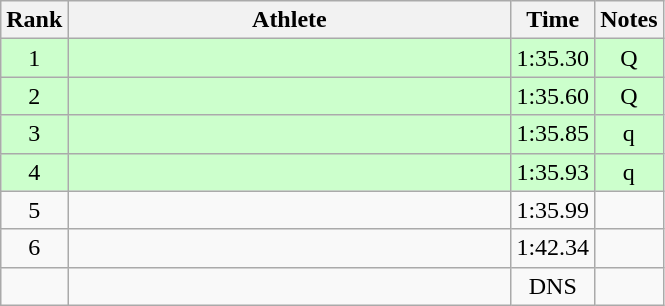<table class="wikitable" style="text-align:center">
<tr>
<th>Rank</th>
<th Style="width:18em">Athlete</th>
<th>Time</th>
<th>Notes</th>
</tr>
<tr style="background:#cfc">
<td>1</td>
<td style="text-align:left"></td>
<td>1:35.30</td>
<td>Q</td>
</tr>
<tr style="background:#cfc">
<td>2</td>
<td style="text-align:left"></td>
<td>1:35.60</td>
<td>Q</td>
</tr>
<tr style="background:#cfc">
<td>3</td>
<td style="text-align:left"></td>
<td>1:35.85</td>
<td>q</td>
</tr>
<tr style="background:#cfc">
<td>4</td>
<td style="text-align:left"></td>
<td>1:35.93</td>
<td>q</td>
</tr>
<tr>
<td>5</td>
<td style="text-align:left"></td>
<td>1:35.99</td>
<td></td>
</tr>
<tr>
<td>6</td>
<td style="text-align:left"></td>
<td>1:42.34</td>
<td></td>
</tr>
<tr>
<td></td>
<td style="text-align:left"></td>
<td>DNS</td>
<td></td>
</tr>
</table>
